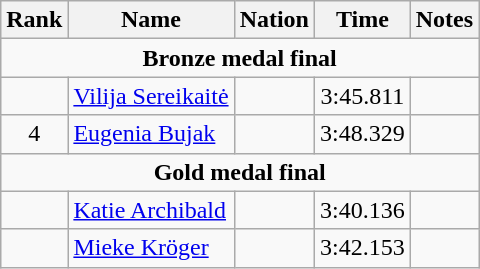<table class="wikitable" style="text-align:center">
<tr>
<th>Rank</th>
<th>Name</th>
<th>Nation</th>
<th>Time</th>
<th>Notes</th>
</tr>
<tr>
<td colspan=5><strong>Bronze medal final</strong></td>
</tr>
<tr>
<td></td>
<td align=left><a href='#'>Vilija Sereikaitė</a></td>
<td align=left></td>
<td>3:45.811</td>
<td></td>
</tr>
<tr>
<td>4</td>
<td align=left><a href='#'>Eugenia Bujak</a></td>
<td align=left></td>
<td>3:48.329</td>
<td></td>
</tr>
<tr>
<td colspan=5><strong>Gold medal final</strong></td>
</tr>
<tr>
<td></td>
<td align=left><a href='#'>Katie Archibald</a></td>
<td align=left></td>
<td>3:40.136</td>
<td></td>
</tr>
<tr>
<td></td>
<td align=left><a href='#'>Mieke Kröger</a></td>
<td align=left></td>
<td>3:42.153</td>
<td></td>
</tr>
</table>
